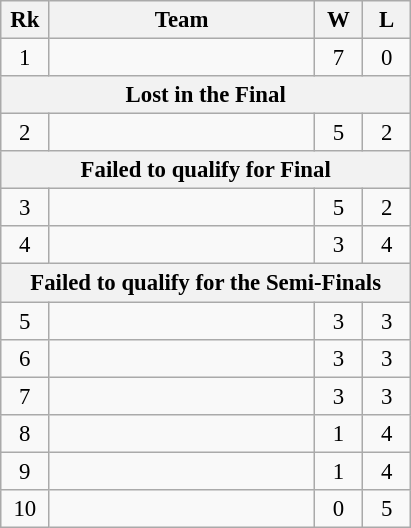<table class=wikitable style="text-align:center; font-size:95%">
<tr>
<th width=25>Rk</th>
<th width=170>Team</th>
<th width=25>W</th>
<th width=25>L</th>
</tr>
<tr>
<td>1</td>
<td align=left></td>
<td>7</td>
<td>0</td>
</tr>
<tr>
<th colspan="8">Lost in the Final</th>
</tr>
<tr>
<td>2</td>
<td align=left></td>
<td>5</td>
<td>2</td>
</tr>
<tr>
<th colspan="8">Failed to qualify for Final</th>
</tr>
<tr>
<td>3</td>
<td align=left></td>
<td>5</td>
<td>2</td>
</tr>
<tr>
<td>4</td>
<td align=left></td>
<td>3</td>
<td>4</td>
</tr>
<tr>
<th colspan="8">Failed to qualify for the Semi-Finals</th>
</tr>
<tr>
<td>5</td>
<td align=left></td>
<td>3</td>
<td>3</td>
</tr>
<tr>
<td>6</td>
<td align=left></td>
<td>3</td>
<td>3</td>
</tr>
<tr>
<td>7</td>
<td align=left></td>
<td>3</td>
<td>3</td>
</tr>
<tr>
<td>8</td>
<td align=left></td>
<td>1</td>
<td>4</td>
</tr>
<tr>
<td>9</td>
<td align=left></td>
<td>1</td>
<td>4</td>
</tr>
<tr>
<td>10</td>
<td align=left></td>
<td>0</td>
<td>5</td>
</tr>
</table>
